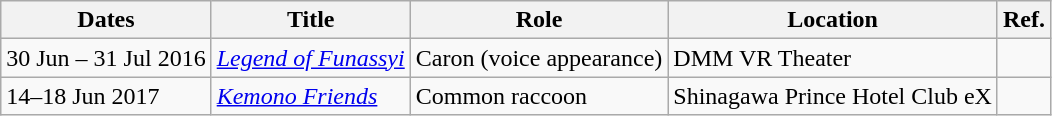<table class="wikitable">
<tr>
<th>Dates</th>
<th>Title</th>
<th>Role</th>
<th>Location</th>
<th>Ref.</th>
</tr>
<tr>
<td>30 Jun – 31 Jul 2016</td>
<td><em><a href='#'>Legend of Funassyi</a></em></td>
<td>Caron (voice appearance)</td>
<td>DMM VR Theater</td>
<td></td>
</tr>
<tr>
<td>14–18 Jun 2017</td>
<td><em><a href='#'>Kemono Friends</a></em></td>
<td>Common raccoon</td>
<td>Shinagawa Prince Hotel Club eX</td>
<td></td>
</tr>
</table>
